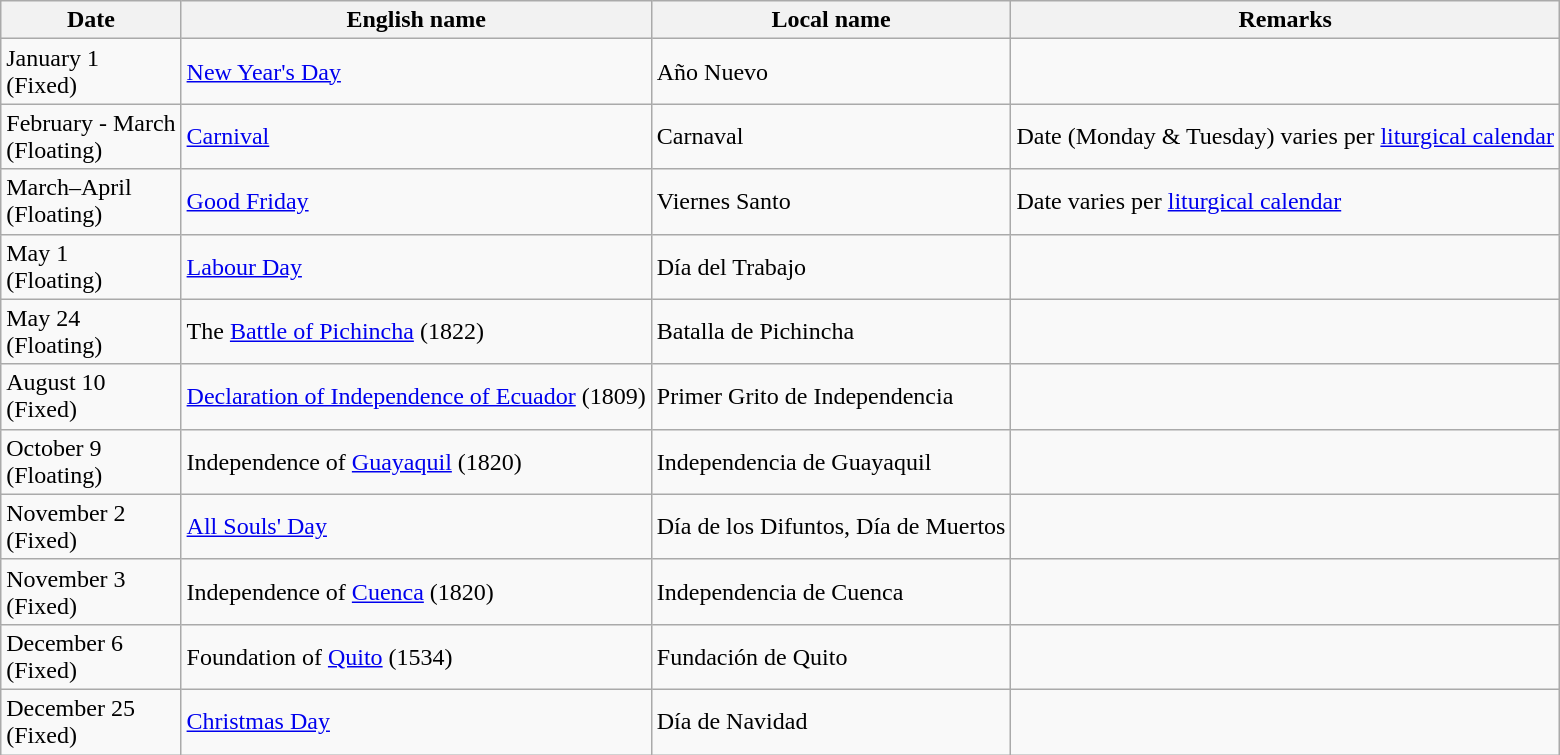<table class="wikitable">
<tr>
<th>Date</th>
<th>English name</th>
<th>Local name</th>
<th>Remarks</th>
</tr>
<tr>
<td>January 1<br>(Fixed)</td>
<td><a href='#'>New Year's Day</a></td>
<td>Año Nuevo</td>
<td></td>
</tr>
<tr>
<td>February - March<br>(Floating)</td>
<td><a href='#'>Carnival</a></td>
<td>Carnaval</td>
<td>Date (Monday & Tuesday) varies per <a href='#'>liturgical calendar</a></td>
</tr>
<tr>
<td>March–April<br>(Floating)</td>
<td><a href='#'>Good Friday</a></td>
<td>Viernes Santo</td>
<td>Date varies per <a href='#'>liturgical calendar</a></td>
</tr>
<tr>
<td>May 1<br>(Floating)</td>
<td><a href='#'>Labour Day</a></td>
<td>Día del Trabajo</td>
<td></td>
</tr>
<tr>
<td>May 24<br>(Floating)</td>
<td>The <a href='#'>Battle of Pichincha</a> (1822)</td>
<td>Batalla de Pichincha</td>
<td></td>
</tr>
<tr>
<td>August 10<br>(Fixed)</td>
<td><a href='#'>Declaration of Independence of Ecuador</a> (1809)</td>
<td>Primer Grito de Independencia</td>
<td></td>
</tr>
<tr>
<td>October 9<br>(Floating)</td>
<td>Independence of <a href='#'>Guayaquil</a> (1820)</td>
<td>Independencia de Guayaquil</td>
<td></td>
</tr>
<tr>
<td>November 2<br>(Fixed)</td>
<td><a href='#'>All Souls' Day</a></td>
<td>Día de los Difuntos, Día de Muertos</td>
<td></td>
</tr>
<tr>
<td>November 3<br>(Fixed)</td>
<td>Independence of <a href='#'>Cuenca</a> (1820)</td>
<td>Independencia de Cuenca</td>
<td></td>
</tr>
<tr>
<td>December 6<br>(Fixed)</td>
<td>Foundation of <a href='#'>Quito</a> (1534)</td>
<td>Fundación de Quito</td>
<td></td>
</tr>
<tr>
<td>December 25<br>(Fixed)</td>
<td><a href='#'>Christmas Day</a></td>
<td>Día de Navidad</td>
<td></td>
</tr>
</table>
